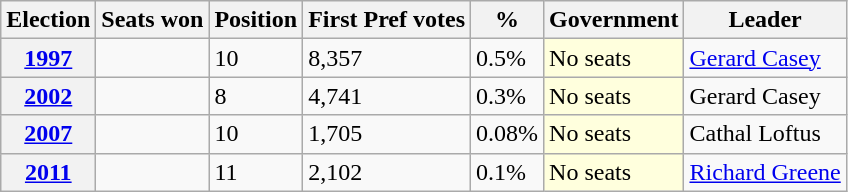<table class="wikitable sortable">
<tr>
<th>Election</th>
<th>Seats won</th>
<th>Position</th>
<th>First Pref votes</th>
<th>%</th>
<th>Government</th>
<th>Leader</th>
</tr>
<tr>
<th><a href='#'>1997</a></th>
<td></td>
<td>10</td>
<td>8,357</td>
<td>0.5%</td>
<td style="background:#ffd;">No seats</td>
<td><a href='#'>Gerard Casey</a></td>
</tr>
<tr>
<th><a href='#'>2002</a></th>
<td></td>
<td>8</td>
<td>4,741</td>
<td>0.3%</td>
<td style="background:#ffd;">No seats</td>
<td>Gerard Casey</td>
</tr>
<tr>
<th><a href='#'>2007</a></th>
<td></td>
<td>10</td>
<td>1,705</td>
<td>0.08%</td>
<td style="background:#ffd;">No seats</td>
<td>Cathal Loftus</td>
</tr>
<tr>
<th><a href='#'>2011</a></th>
<td></td>
<td>11</td>
<td>2,102</td>
<td>0.1%</td>
<td style="background:#ffd;">No seats</td>
<td><a href='#'>Richard Greene</a></td>
</tr>
</table>
